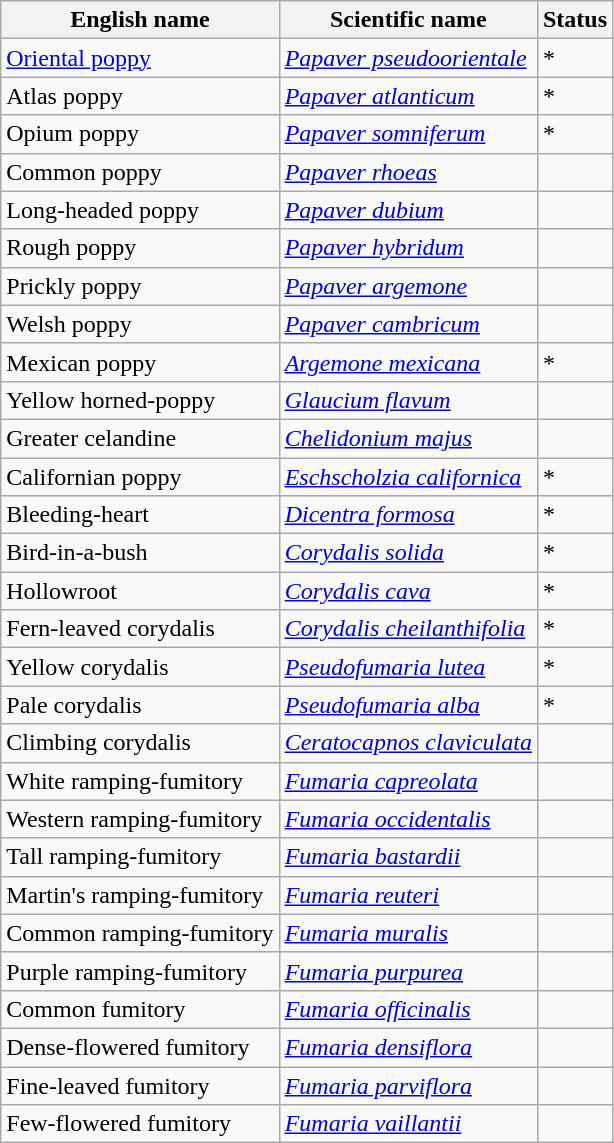<table class="wikitable" |>
<tr>
<th>English name</th>
<th>Scientific name</th>
<th>Status</th>
</tr>
<tr>
<td><a href='#'>Oriental poppy</a></td>
<td><em><a href='#'>Papaver pseudoorientale</a></em></td>
<td>*</td>
</tr>
<tr>
<td>Atlas poppy</td>
<td><em><a href='#'>Papaver atlanticum</a></em></td>
<td>*</td>
</tr>
<tr>
<td>Opium poppy</td>
<td><em><a href='#'>Papaver somniferum</a></em></td>
<td>*</td>
</tr>
<tr>
<td>Common poppy</td>
<td><em><a href='#'>Papaver rhoeas</a></em></td>
<td></td>
</tr>
<tr>
<td>Long-headed poppy</td>
<td><em><a href='#'>Papaver dubium</a></em></td>
<td></td>
</tr>
<tr>
<td>Rough poppy</td>
<td><em><a href='#'>Papaver hybridum</a></em></td>
<td></td>
</tr>
<tr>
<td>Prickly poppy</td>
<td><em><a href='#'>Papaver argemone</a></em></td>
<td></td>
</tr>
<tr>
<td>Welsh poppy</td>
<td><em><a href='#'>Papaver cambricum</a></em></td>
<td></td>
</tr>
<tr>
<td>Mexican poppy</td>
<td><em><a href='#'>Argemone mexicana</a></em></td>
<td>*</td>
</tr>
<tr>
<td>Yellow horned-poppy</td>
<td><em><a href='#'>Glaucium flavum</a></em></td>
<td></td>
</tr>
<tr>
<td>Greater celandine</td>
<td><em><a href='#'>Chelidonium majus</a></em></td>
<td></td>
</tr>
<tr>
<td>Californian poppy</td>
<td><em><a href='#'>Eschscholzia californica</a></em></td>
<td>*</td>
</tr>
<tr>
<td>Bleeding-heart</td>
<td><em><a href='#'>Dicentra formosa</a></em></td>
<td>*</td>
</tr>
<tr>
<td>Bird-in-a-bush</td>
<td><em><a href='#'>Corydalis solida</a></em></td>
<td>*</td>
</tr>
<tr>
<td>Hollowroot</td>
<td><em><a href='#'>Corydalis cava</a></em></td>
<td>*</td>
</tr>
<tr>
<td>Fern-leaved corydalis</td>
<td><em><a href='#'>Corydalis cheilanthifolia</a></em></td>
<td>*</td>
</tr>
<tr>
<td>Yellow corydalis</td>
<td><em><a href='#'>Pseudofumaria lutea</a></em></td>
<td>*</td>
</tr>
<tr>
<td>Pale corydalis</td>
<td><em><a href='#'>Pseudofumaria alba</a></em></td>
<td>*</td>
</tr>
<tr>
<td>Climbing corydalis</td>
<td><em><a href='#'>Ceratocapnos claviculata</a></em></td>
<td></td>
</tr>
<tr>
<td>White ramping-fumitory</td>
<td><em><a href='#'>Fumaria capreolata</a></em></td>
<td></td>
</tr>
<tr>
<td>Western ramping-fumitory</td>
<td><em><a href='#'>Fumaria occidentalis</a></em></td>
<td></td>
</tr>
<tr>
<td>Tall ramping-fumitory</td>
<td><em><a href='#'>Fumaria bastardii</a></em></td>
<td></td>
</tr>
<tr>
<td>Martin's ramping-fumitory</td>
<td><em><a href='#'>Fumaria reuteri</a></em></td>
<td></td>
</tr>
<tr>
<td>Common ramping-fumitory</td>
<td><em><a href='#'>Fumaria muralis</a></em></td>
<td></td>
</tr>
<tr>
<td>Purple ramping-fumitory</td>
<td><em><a href='#'>Fumaria purpurea</a></em></td>
<td></td>
</tr>
<tr>
<td>Common fumitory</td>
<td><em><a href='#'>Fumaria officinalis</a></em></td>
<td></td>
</tr>
<tr>
<td>Dense-flowered fumitory</td>
<td><em><a href='#'>Fumaria densiflora</a></em></td>
<td></td>
</tr>
<tr>
<td>Fine-leaved fumitory</td>
<td><em><a href='#'>Fumaria parviflora</a></em></td>
<td></td>
</tr>
<tr>
<td>Few-flowered fumitory</td>
<td><em><a href='#'>Fumaria vaillantii</a></em></td>
<td></td>
</tr>
</table>
